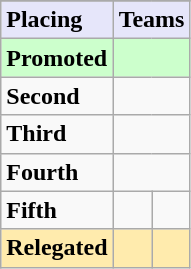<table class=wikitable>
<tr>
</tr>
<tr style="background: #E6E6FA;">
<td><strong>Placing</strong></td>
<td colspan="2" style="text-align:center"><strong>Teams</strong></td>
</tr>
<tr style="background: #ccffcc;">
<td><strong>Promoted</strong></td>
<td colspan=2></td>
</tr>
<tr>
<td><strong>Second</strong></td>
<td colspan=2></td>
</tr>
<tr>
<td><strong>Third</strong></td>
<td colspan=2></td>
</tr>
<tr>
<td><strong>Fourth</strong></td>
<td colspan=2></td>
</tr>
<tr>
<td><strong>Fifth</strong></td>
<td></td>
<td></td>
</tr>
<tr style="background: #ffebad;">
<td><strong>Relegated</strong></td>
<td></td>
<td></td>
</tr>
</table>
